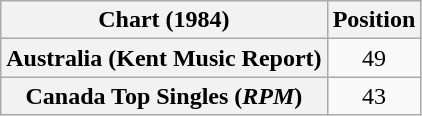<table class="wikitable sortable plainrowheaders" style="text-align:center;">
<tr>
<th scope="col">Chart (1984)</th>
<th scope="col">Position</th>
</tr>
<tr>
<th scope="row">Australia (Kent Music Report)</th>
<td>49</td>
</tr>
<tr>
<th scope="row">Canada Top Singles (<em>RPM</em>)</th>
<td>43</td>
</tr>
</table>
